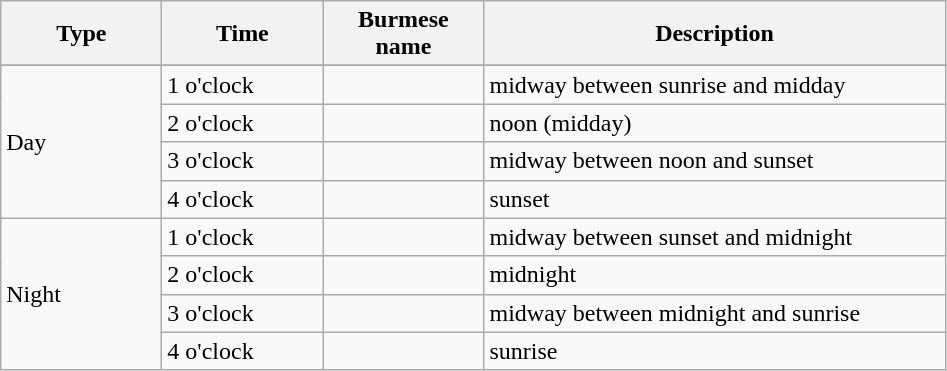<table class="wikitable">
<tr>
<th width="100">Type</th>
<th width="100">Time</th>
<th width="100">Burmese name</th>
<th width="300">Description</th>
</tr>
<tr>
</tr>
<tr>
<td rowspan=4>Day</td>
<td>1 o'clock</td>
<td></td>
<td>midway between sunrise and midday</td>
</tr>
<tr>
<td>2 o'clock</td>
<td></td>
<td>noon (midday)</td>
</tr>
<tr>
<td>3 o'clock</td>
<td></td>
<td>midway between noon and sunset</td>
</tr>
<tr>
<td>4 o'clock</td>
<td></td>
<td>sunset</td>
</tr>
<tr>
<td rowspan=4>Night</td>
<td>1 o'clock</td>
<td></td>
<td>midway between sunset and midnight</td>
</tr>
<tr>
<td>2 o'clock</td>
<td></td>
<td>midnight</td>
</tr>
<tr>
<td>3 o'clock</td>
<td></td>
<td>midway between midnight and sunrise</td>
</tr>
<tr>
<td>4 o'clock</td>
<td></td>
<td>sunrise</td>
</tr>
</table>
